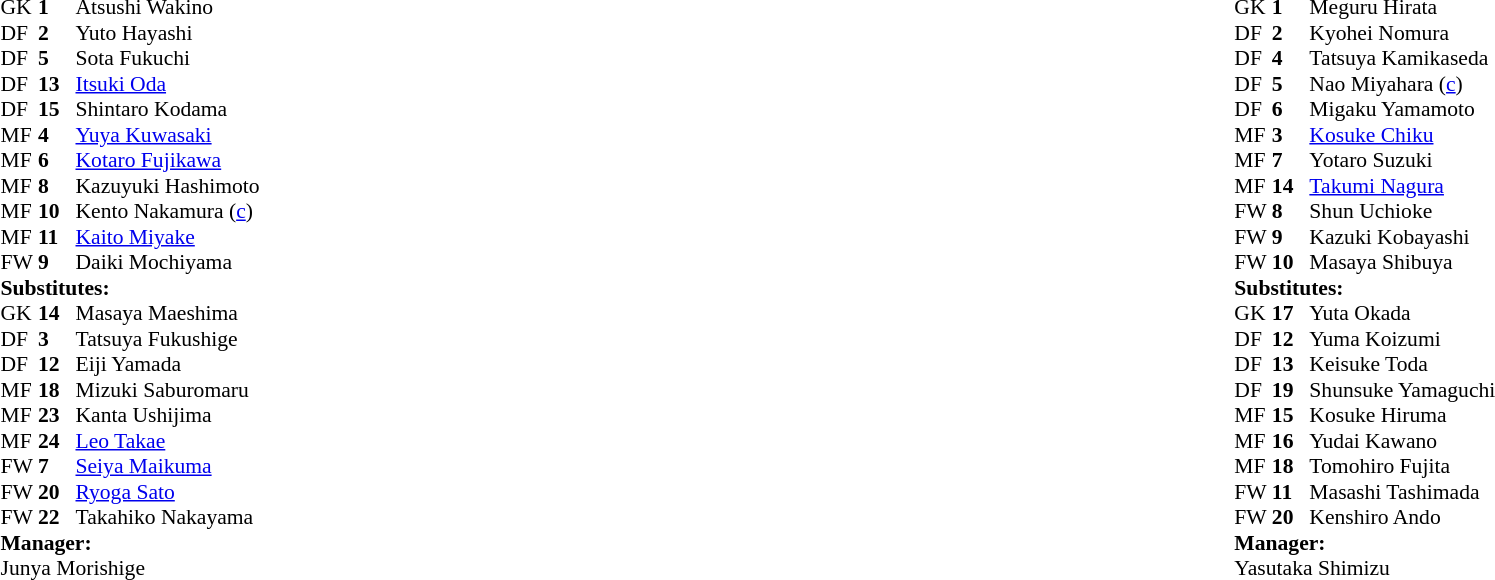<table style="width:100%">
<tr>
<td style="vertical-align:top;width:40%"><br><table style="font-size:90%" cellspacing="0" cellpadding="0">
<tr>
<th width=25></th>
<th width=25></th>
</tr>
<tr>
<th width=25></th>
<th width=25></th>
</tr>
<tr>
<td>GK</td>
<td><strong>1</strong></td>
<td> Atsushi Wakino</td>
</tr>
<tr>
<td>DF</td>
<td><strong>2</strong></td>
<td> Yuto Hayashi</td>
</tr>
<tr>
<td>DF</td>
<td><strong>5</strong></td>
<td> Sota Fukuchi</td>
</tr>
<tr>
<td>DF</td>
<td><strong>13</strong></td>
<td> <a href='#'>Itsuki Oda</a></td>
</tr>
<tr>
<td>DF</td>
<td><strong>15</strong></td>
<td> Shintaro Kodama</td>
</tr>
<tr>
<td>MF</td>
<td><strong>4</strong></td>
<td> <a href='#'>Yuya Kuwasaki</a></td>
</tr>
<tr>
<td>MF</td>
<td><strong>6</strong></td>
<td> <a href='#'>Kotaro Fujikawa</a></td>
</tr>
<tr>
<td>MF</td>
<td><strong>8</strong></td>
<td> Kazuyuki Hashimoto</td>
<td></td>
<td></td>
</tr>
<tr>
<td>MF</td>
<td><strong>10</strong></td>
<td> Kento Nakamura (<a href='#'>c</a>)</td>
</tr>
<tr>
<td>MF</td>
<td><strong>11</strong></td>
<td> <a href='#'>Kaito Miyake</a></td>
<td></td>
<td></td>
</tr>
<tr>
<td>FW</td>
<td><strong>9</strong></td>
<td> Daiki Mochiyama</td>
<td></td>
<td></td>
</tr>
<tr>
<td colspan=4><strong>Substitutes:</strong></td>
</tr>
<tr>
<td>GK</td>
<td><strong>14</strong></td>
<td> Masaya Maeshima</td>
</tr>
<tr>
<td>DF</td>
<td><strong>3</strong></td>
<td> Tatsuya Fukushige</td>
</tr>
<tr>
<td>DF</td>
<td><strong>12</strong></td>
<td> Eiji Yamada</td>
</tr>
<tr>
<td>MF</td>
<td><strong>18</strong></td>
<td> Mizuki Saburomaru</td>
</tr>
<tr>
<td>MF</td>
<td><strong>23</strong></td>
<td> Kanta Ushijima</td>
</tr>
<tr>
<td>MF</td>
<td><strong>24</strong></td>
<td> <a href='#'>Leo Takae</a></td>
<td></td>
<td></td>
</tr>
<tr>
<td>FW</td>
<td><strong>7</strong></td>
<td> <a href='#'>Seiya Maikuma</a></td>
<td></td>
<td></td>
</tr>
<tr>
<td>FW</td>
<td><strong>20</strong></td>
<td> <a href='#'>Ryoga Sato</a></td>
<td></td>
<td></td>
</tr>
<tr>
<td>FW</td>
<td><strong>22</strong></td>
<td> Takahiko Nakayama</td>
</tr>
<tr>
<td colspan=4><strong>Manager:</strong></td>
</tr>
<tr>
<td colspan="4"> Junya Morishige</td>
</tr>
</table>
</td>
<td style="vertical-align:top; width:50%"><br><table cellspacing="0" cellpadding="0" style="font-size:90%; margin:auto">
<tr>
<th width=25></th>
<th width=25></th>
</tr>
<tr>
<td>GK</td>
<td><strong>1</strong></td>
<td> Meguru Hirata</td>
</tr>
<tr>
<td>DF</td>
<td><strong>2</strong></td>
<td> Kyohei Nomura</td>
</tr>
<tr>
<td>DF</td>
<td><strong>4</strong></td>
<td> Tatsuya Kamikaseda</td>
</tr>
<tr>
<td>DF</td>
<td><strong>5</strong></td>
<td> Nao Miyahara (<a href='#'>c</a>)</td>
</tr>
<tr>
<td>DF</td>
<td><strong>6</strong></td>
<td> Migaku Yamamoto</td>
</tr>
<tr>
<td>MF</td>
<td><strong>3</strong></td>
<td> <a href='#'>Kosuke Chiku</a></td>
</tr>
<tr>
<td>MF</td>
<td><strong>7</strong></td>
<td> Yotaro Suzuki</td>
</tr>
<tr>
<td>MF</td>
<td><strong>14</strong></td>
<td> <a href='#'>Takumi Nagura</a></td>
</tr>
<tr>
<td>FW</td>
<td><strong>8</strong></td>
<td> Shun Uchioke</td>
<td></td>
<td></td>
</tr>
<tr>
<td>FW</td>
<td><strong>9</strong></td>
<td> Kazuki Kobayashi</td>
<td></td>
<td></td>
</tr>
<tr>
<td>FW</td>
<td><strong>10</strong></td>
<td> Masaya Shibuya</td>
</tr>
<tr>
<td colspan=4><strong>Substitutes:</strong></td>
</tr>
<tr>
<td>GK</td>
<td><strong>17</strong></td>
<td> Yuta Okada</td>
</tr>
<tr>
<td>DF</td>
<td><strong>12</strong></td>
<td> Yuma Koizumi</td>
</tr>
<tr>
<td>DF</td>
<td><strong>13</strong></td>
<td> Keisuke Toda</td>
<td></td>
<td></td>
</tr>
<tr>
<td>DF</td>
<td><strong>19</strong></td>
<td> Shunsuke Yamaguchi</td>
</tr>
<tr>
<td>MF</td>
<td><strong>15</strong></td>
<td> Kosuke Hiruma</td>
<td></td>
<td></td>
</tr>
<tr>
<td>MF</td>
<td><strong>16</strong></td>
<td> Yudai Kawano</td>
</tr>
<tr>
<td>MF</td>
<td><strong>18</strong></td>
<td> Tomohiro Fujita</td>
</tr>
<tr>
<td>FW</td>
<td><strong>11</strong></td>
<td> Masashi Tashimada</td>
</tr>
<tr>
<td>FW</td>
<td><strong>20</strong></td>
<td> Kenshiro Ando</td>
</tr>
<tr>
<td colspan=4><strong>Manager:</strong></td>
</tr>
<tr>
<td colspan="4"> Yasutaka Shimizu</td>
</tr>
</table>
</td>
</tr>
</table>
